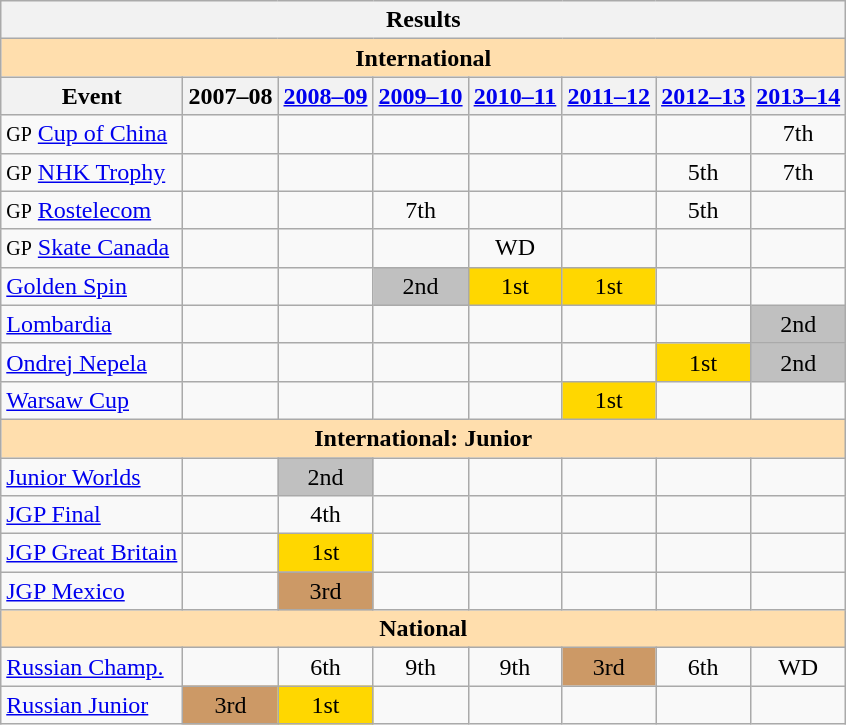<table class="wikitable" style="text-align:center">
<tr>
<th colspan=8 align=center><strong>Results</strong></th>
</tr>
<tr>
<th style="background-color: #ffdead; " colspan=8 align=center><strong>International</strong></th>
</tr>
<tr>
<th>Event</th>
<th>2007–08</th>
<th><a href='#'>2008–09</a></th>
<th><a href='#'>2009–10</a></th>
<th><a href='#'>2010–11</a></th>
<th><a href='#'>2011–12</a></th>
<th><a href='#'>2012–13</a></th>
<th><a href='#'>2013–14</a></th>
</tr>
<tr>
<td align=left><small>GP</small> <a href='#'>Cup of China</a></td>
<td></td>
<td></td>
<td></td>
<td></td>
<td></td>
<td></td>
<td>7th</td>
</tr>
<tr>
<td align=left><small>GP</small> <a href='#'>NHK Trophy</a></td>
<td></td>
<td></td>
<td></td>
<td></td>
<td></td>
<td>5th</td>
<td>7th</td>
</tr>
<tr>
<td align=left><small>GP</small> <a href='#'>Rostelecom</a></td>
<td></td>
<td></td>
<td>7th</td>
<td></td>
<td></td>
<td>5th</td>
<td></td>
</tr>
<tr>
<td align=left><small>GP</small> <a href='#'>Skate Canada</a></td>
<td></td>
<td></td>
<td></td>
<td>WD</td>
<td></td>
<td></td>
<td></td>
</tr>
<tr>
<td align=left><a href='#'>Golden Spin</a></td>
<td></td>
<td></td>
<td bgcolor=silver>2nd</td>
<td bgcolor=gold>1st</td>
<td bgcolor=gold>1st</td>
<td></td>
<td></td>
</tr>
<tr>
<td align=left><a href='#'>Lombardia</a></td>
<td></td>
<td></td>
<td></td>
<td></td>
<td></td>
<td></td>
<td bgcolor=silver>2nd</td>
</tr>
<tr>
<td align=left><a href='#'>Ondrej Nepela</a></td>
<td></td>
<td></td>
<td></td>
<td></td>
<td></td>
<td bgcolor=gold>1st</td>
<td bgcolor=silver>2nd</td>
</tr>
<tr>
<td align=left><a href='#'>Warsaw Cup</a></td>
<td></td>
<td></td>
<td></td>
<td></td>
<td bgcolor=gold>1st</td>
<td></td>
<td></td>
</tr>
<tr>
<th style="background-color: #ffdead; " colspan=8 align=center><strong>International: Junior</strong></th>
</tr>
<tr>
<td align=left><a href='#'>Junior Worlds</a></td>
<td></td>
<td bgcolor=silver>2nd</td>
<td></td>
<td></td>
<td></td>
<td></td>
<td></td>
</tr>
<tr>
<td align=left><a href='#'>JGP Final</a></td>
<td></td>
<td>4th</td>
<td></td>
<td></td>
<td></td>
<td></td>
<td></td>
</tr>
<tr>
<td align=left><a href='#'>JGP Great Britain</a></td>
<td></td>
<td bgcolor=gold>1st</td>
<td></td>
<td></td>
<td></td>
<td></td>
<td></td>
</tr>
<tr>
<td align=left><a href='#'>JGP Mexico</a></td>
<td></td>
<td bgcolor=cc9966>3rd</td>
<td></td>
<td></td>
<td></td>
<td></td>
<td></td>
</tr>
<tr>
<th style="background-color: #ffdead; " colspan=8 align=center><strong>National</strong></th>
</tr>
<tr>
<td align=left><a href='#'>Russian Champ.</a></td>
<td></td>
<td>6th</td>
<td>9th</td>
<td>9th</td>
<td bgcolor=cc9966>3rd</td>
<td>6th</td>
<td>WD</td>
</tr>
<tr>
<td align=left><a href='#'>Russian Junior</a></td>
<td bgcolor=cc9966>3rd</td>
<td bgcolor=gold>1st</td>
<td></td>
<td></td>
<td></td>
<td></td>
<td></td>
</tr>
</table>
